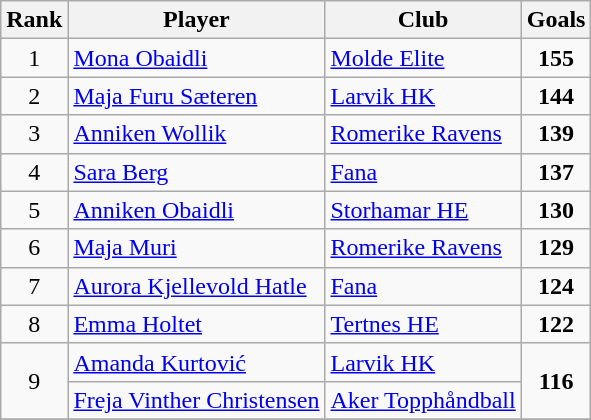<table class="wikitable" style="text-align:center">
<tr>
<th>Rank</th>
<th>Player</th>
<th>Club</th>
<th>Goals</th>
</tr>
<tr>
<td>1</td>
<td style="text-align:left"> <a href='#'>Mona Obaidli</a></td>
<td style="text-align:left"><a href='#'>Molde Elite</a></td>
<td><strong>155</strong></td>
</tr>
<tr>
<td>2</td>
<td style="text-align:left"> <a href='#'>Maja Furu Sæteren</a></td>
<td style="text-align:left"><a href='#'>Larvik HK</a></td>
<td><strong>144</strong></td>
</tr>
<tr>
<td>3</td>
<td style="text-align:left"> <a href='#'>Anniken Wollik</a></td>
<td style="text-align:left"><a href='#'>Romerike Ravens</a></td>
<td><strong>139</strong></td>
</tr>
<tr>
<td>4</td>
<td style="text-align:left"> <a href='#'>Sara Berg</a></td>
<td style="text-align:left"><a href='#'>Fana</a></td>
<td><strong>137</strong></td>
</tr>
<tr>
<td>5</td>
<td style="text-align:left"> <a href='#'>Anniken Obaidli</a></td>
<td style="text-align:left"><a href='#'>Storhamar HE</a></td>
<td><strong>130</strong></td>
</tr>
<tr>
<td>6</td>
<td style="text-align:left"> <a href='#'>Maja Muri</a></td>
<td style="text-align:left"><a href='#'>Romerike Ravens</a></td>
<td><strong>129</strong></td>
</tr>
<tr>
<td>7</td>
<td style="text-align:left"> <a href='#'>Aurora Kjellevold Hatle</a></td>
<td style="text-align:left"><a href='#'>Fana</a></td>
<td><strong>124</strong></td>
</tr>
<tr>
<td>8</td>
<td style="text-align:left"> <a href='#'>Emma Holtet</a></td>
<td style="text-align:left"><a href='#'>Tertnes HE</a></td>
<td><strong>122</strong></td>
</tr>
<tr>
<td rowspan=2>9</td>
<td style="text-align:left"> <a href='#'>Amanda Kurtović</a></td>
<td style="text-align:left"><a href='#'>Larvik HK</a></td>
<td rowspan=2><strong>116</strong></td>
</tr>
<tr>
<td style="text-align:left"> <a href='#'>Freja Vinther Christensen</a></td>
<td style="text-align:left"><a href='#'>Aker Topphåndball</a></td>
</tr>
<tr>
</tr>
</table>
